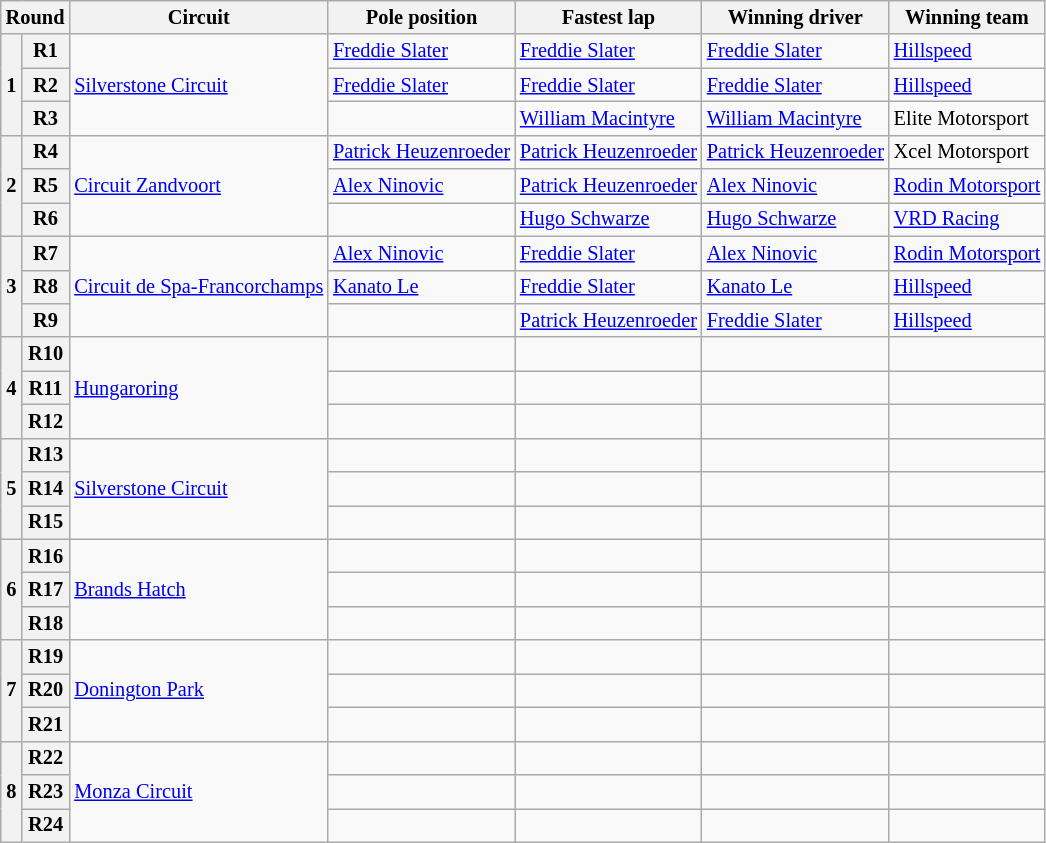<table class="wikitable" style="font-size: 85%">
<tr>
<th colspan="2">Round</th>
<th>Circuit</th>
<th>Pole position</th>
<th>Fastest lap</th>
<th>Winning driver</th>
<th>Winning team</th>
</tr>
<tr>
<th rowspan="3">1</th>
<th>R1</th>
<td rowspan="3"> <a href='#'>Silverstone Circuit</a></td>
<td> <a href='#'>Freddie Slater</a></td>
<td> <a href='#'>Freddie Slater</a></td>
<td> <a href='#'>Freddie Slater</a></td>
<td> <a href='#'>Hillspeed</a></td>
</tr>
<tr>
<th>R2</th>
<td> <a href='#'>Freddie Slater</a></td>
<td> <a href='#'>Freddie Slater</a></td>
<td> <a href='#'>Freddie Slater</a></td>
<td> <a href='#'>Hillspeed</a></td>
</tr>
<tr>
<th>R3</th>
<td></td>
<td> <a href='#'>William Macintyre</a></td>
<td> <a href='#'>William Macintyre</a></td>
<td> Elite Motorsport</td>
</tr>
<tr>
<th rowspan="3">2</th>
<th>R4</th>
<td rowspan="3"> <a href='#'>Circuit Zandvoort</a></td>
<td nowrap> <a href='#'>Patrick Heuzenroeder</a></td>
<td nowrap> <a href='#'>Patrick Heuzenroeder</a></td>
<td nowrap> <a href='#'>Patrick Heuzenroeder</a></td>
<td nowrap> Xcel Motorsport</td>
</tr>
<tr>
<th>R5</th>
<td> <a href='#'>Alex Ninovic</a></td>
<td> <a href='#'>Patrick Heuzenroeder</a></td>
<td> <a href='#'>Alex Ninovic</a></td>
<td nowrap> <a href='#'>Rodin Motorsport</a></td>
</tr>
<tr>
<th>R6</th>
<td></td>
<td> <a href='#'>Hugo Schwarze</a></td>
<td> <a href='#'>Hugo Schwarze</a></td>
<td> <a href='#'>VRD Racing</a></td>
</tr>
<tr>
<th rowspan="3">3</th>
<th>R7</th>
<td rowspan="3"> <a href='#'>Circuit de Spa-Francorchamps</a></td>
<td> <a href='#'>Alex Ninovic</a></td>
<td> <a href='#'>Freddie Slater</a></td>
<td> <a href='#'>Alex Ninovic</a></td>
<td> <a href='#'>Rodin Motorsport</a></td>
</tr>
<tr>
<th>R8</th>
<td> <a href='#'>Kanato Le</a></td>
<td> <a href='#'>Freddie Slater</a></td>
<td> <a href='#'>Kanato Le</a></td>
<td> <a href='#'>Hillspeed</a></td>
</tr>
<tr>
<th>R9</th>
<td></td>
<td> <a href='#'>Patrick Heuzenroeder</a></td>
<td> <a href='#'>Freddie Slater</a></td>
<td> <a href='#'>Hillspeed</a></td>
</tr>
<tr>
<th rowspan="3">4</th>
<th>R10</th>
<td rowspan="3"> <a href='#'>Hungaroring</a></td>
<td></td>
<td></td>
<td></td>
<td></td>
</tr>
<tr>
<th>R11</th>
<td></td>
<td></td>
<td></td>
<td></td>
</tr>
<tr>
<th>R12</th>
<td></td>
<td></td>
<td></td>
<td></td>
</tr>
<tr>
<th rowspan="3">5</th>
<th>R13</th>
<td rowspan="3"> <a href='#'>Silverstone Circuit</a></td>
<td></td>
<td></td>
<td></td>
<td></td>
</tr>
<tr>
<th>R14</th>
<td></td>
<td></td>
<td></td>
<td></td>
</tr>
<tr>
<th>R15</th>
<td></td>
<td></td>
<td></td>
<td></td>
</tr>
<tr>
<th rowspan="3">6</th>
<th>R16</th>
<td rowspan="3"> <a href='#'>Brands Hatch</a></td>
<td></td>
<td></td>
<td></td>
<td></td>
</tr>
<tr>
<th>R17</th>
<td></td>
<td></td>
<td></td>
<td></td>
</tr>
<tr>
<th>R18</th>
<td></td>
<td></td>
<td></td>
<td></td>
</tr>
<tr>
<th rowspan="3">7</th>
<th>R19</th>
<td rowspan="3"> <a href='#'>Donington Park</a></td>
<td></td>
<td></td>
<td></td>
<td></td>
</tr>
<tr>
<th>R20</th>
<td></td>
<td></td>
<td></td>
<td></td>
</tr>
<tr>
<th>R21</th>
<td></td>
<td></td>
<td></td>
<td></td>
</tr>
<tr>
<th rowspan="3">8</th>
<th>R22</th>
<td rowspan="3"> <a href='#'>Monza Circuit</a></td>
<td></td>
<td></td>
<td></td>
<td></td>
</tr>
<tr>
<th>R23</th>
<td></td>
<td></td>
<td></td>
<td></td>
</tr>
<tr>
<th>R24</th>
<td></td>
<td></td>
<td></td>
<td></td>
</tr>
</table>
